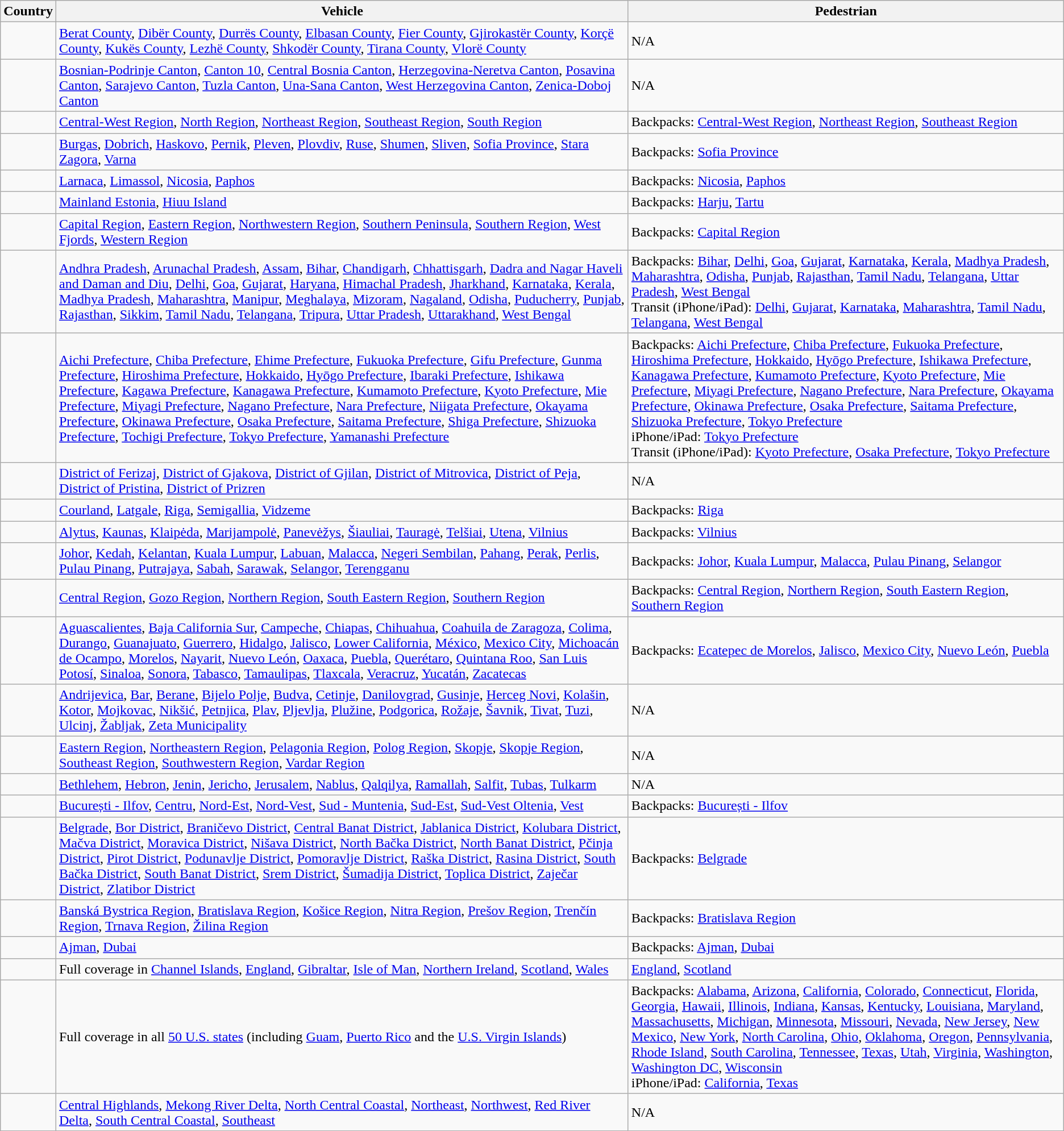<table class=wikitable>
<tr>
<th>Country</th>
<th>Vehicle</th>
<th>Pedestrian</th>
</tr>
<tr>
<td></td>
<td><a href='#'>Berat County</a>, <a href='#'>Dibër County</a>, <a href='#'>Durrës County</a>, <a href='#'>Elbasan County</a>, <a href='#'>Fier County</a>, <a href='#'>Gjirokastër County</a>, <a href='#'>Korçë County</a>, <a href='#'>Kukës County</a>, <a href='#'>Lezhë County</a>, <a href='#'>Shkodër County</a>, <a href='#'>Tirana County</a>, <a href='#'>Vlorë County</a></td>
<td>N/A</td>
</tr>
<tr>
<td></td>
<td><a href='#'>Bosnian-Podrinje Canton</a>, <a href='#'>Canton 10</a>, <a href='#'>Central Bosnia Canton</a>, <a href='#'>Herzegovina-Neretva Canton</a>, <a href='#'>Posavina Canton</a>, <a href='#'>Sarajevo Canton</a>, <a href='#'>Tuzla Canton</a>, <a href='#'>Una-Sana Canton</a>, <a href='#'>West Herzegovina Canton</a>, <a href='#'>Zenica-Doboj Canton</a></td>
<td>N/A</td>
</tr>
<tr>
<td></td>
<td><a href='#'>Central-West Region</a>, <a href='#'>North Region</a>, <a href='#'>Northeast Region</a>, <a href='#'>Southeast Region</a>, <a href='#'>South Region</a></td>
<td>Backpacks: <a href='#'>Central-West Region</a>, <a href='#'>Northeast Region</a>, <a href='#'>Southeast Region</a></td>
</tr>
<tr>
<td></td>
<td><a href='#'>Burgas</a>, <a href='#'>Dobrich</a>, <a href='#'>Haskovo</a>, <a href='#'>Pernik</a>, <a href='#'>Pleven</a>, <a href='#'>Plovdiv</a>, <a href='#'>Ruse</a>, <a href='#'>Shumen</a>, <a href='#'>Sliven</a>, <a href='#'>Sofia Province</a>, <a href='#'>Stara Zagora</a>, <a href='#'>Varna</a></td>
<td>Backpacks: <a href='#'>Sofia Province</a></td>
</tr>
<tr>
<td></td>
<td><a href='#'>Larnaca</a>, <a href='#'>Limassol</a>, <a href='#'>Nicosia</a>, <a href='#'>Paphos</a></td>
<td>Backpacks: <a href='#'>Nicosia</a>, <a href='#'>Paphos</a></td>
</tr>
<tr>
<td></td>
<td><a href='#'>Mainland Estonia</a>, <a href='#'>Hiuu Island</a></td>
<td>Backpacks: <a href='#'>Harju</a>, <a href='#'>Tartu</a></td>
</tr>
<tr>
<td></td>
<td><a href='#'>Capital Region</a>, <a href='#'>Eastern Region</a>, <a href='#'>Northwestern Region</a>, <a href='#'>Southern Peninsula</a>, <a href='#'>Southern Region</a>, <a href='#'>West Fjords</a>, <a href='#'>Western Region</a></td>
<td>Backpacks: <a href='#'>Capital Region</a></td>
</tr>
<tr>
<td></td>
<td><a href='#'>Andhra Pradesh</a>, <a href='#'>Arunachal Pradesh</a>, <a href='#'>Assam</a>, <a href='#'>Bihar</a>, <a href='#'>Chandigarh</a>, <a href='#'>Chhattisgarh</a>, <a href='#'>Dadra and Nagar Haveli and Daman and Diu</a>, <a href='#'>Delhi</a>, <a href='#'>Goa</a>, <a href='#'>Gujarat</a>, <a href='#'>Haryana</a>, <a href='#'>Himachal Pradesh</a>, <a href='#'>Jharkhand</a>, <a href='#'>Karnataka</a>, <a href='#'>Kerala</a>, <a href='#'>Madhya Pradesh</a>, <a href='#'>Maharashtra</a>, <a href='#'>Manipur</a>, <a href='#'>Meghalaya</a>, <a href='#'>Mizoram</a>, <a href='#'>Nagaland</a>, <a href='#'>Odisha</a>, <a href='#'>Puducherry</a>, <a href='#'>Punjab</a>, <a href='#'>Rajasthan</a>, <a href='#'>Sikkim</a>, <a href='#'>Tamil Nadu</a>, <a href='#'>Telangana</a>, <a href='#'>Tripura</a>, <a href='#'>Uttar Pradesh</a>, <a href='#'>Uttarakhand</a>, <a href='#'>West Bengal</a></td>
<td>Backpacks: <a href='#'>Bihar</a>, <a href='#'>Delhi</a>, <a href='#'>Goa</a>, <a href='#'>Gujarat</a>, <a href='#'>Karnataka</a>, <a href='#'>Kerala</a>, <a href='#'>Madhya Pradesh</a>, <a href='#'>Maharashtra</a>, <a href='#'>Odisha</a>, <a href='#'>Punjab</a>, <a href='#'>Rajasthan</a>, <a href='#'>Tamil Nadu</a>, <a href='#'>Telangana</a>, <a href='#'>Uttar Pradesh</a>, <a href='#'>West Bengal</a><br>Transit (iPhone/iPad): <a href='#'>Delhi</a>, <a href='#'>Gujarat</a>, <a href='#'>Karnataka</a>, <a href='#'>Maharashtra</a>, <a href='#'>Tamil Nadu</a>, <a href='#'>Telangana</a>, <a href='#'>West Bengal</a></td>
</tr>
<tr>
<td></td>
<td><a href='#'>Aichi Prefecture</a>, <a href='#'>Chiba Prefecture</a>, <a href='#'>Ehime Prefecture</a>, <a href='#'>Fukuoka Prefecture</a>, <a href='#'>Gifu Prefecture</a>, <a href='#'>Gunma Prefecture</a>, <a href='#'>Hiroshima Prefecture</a>, <a href='#'>Hokkaido</a>, <a href='#'>Hyōgo Prefecture</a>, <a href='#'>Ibaraki Prefecture</a>, <a href='#'>Ishikawa Prefecture</a>, <a href='#'>Kagawa Prefecture</a>, <a href='#'>Kanagawa Prefecture</a>, <a href='#'>Kumamoto Prefecture</a>, <a href='#'>Kyoto Prefecture</a>, <a href='#'>Mie Prefecture</a>, <a href='#'>Miyagi Prefecture</a>, <a href='#'>Nagano Prefecture</a>, <a href='#'>Nara Prefecture</a>, <a href='#'>Niigata Prefecture</a>, <a href='#'>Okayama Prefecture</a>, <a href='#'>Okinawa Prefecture</a>, <a href='#'>Osaka Prefecture</a>, <a href='#'>Saitama Prefecture</a>, <a href='#'>Shiga Prefecture</a>, <a href='#'>Shizuoka Prefecture</a>, <a href='#'>Tochigi Prefecture</a>, <a href='#'>Tokyo Prefecture</a>, <a href='#'>Yamanashi Prefecture</a></td>
<td>Backpacks: <a href='#'>Aichi Prefecture</a>, <a href='#'>Chiba Prefecture</a>, <a href='#'>Fukuoka Prefecture</a>, <a href='#'>Hiroshima Prefecture</a>, <a href='#'>Hokkaido</a>, <a href='#'>Hyōgo Prefecture</a>, <a href='#'>Ishikawa Prefecture</a>, <a href='#'>Kanagawa Prefecture</a>, <a href='#'>Kumamoto Prefecture</a>, <a href='#'>Kyoto Prefecture</a>, <a href='#'>Mie Prefecture</a>, <a href='#'>Miyagi Prefecture</a>, <a href='#'>Nagano Prefecture</a>, <a href='#'>Nara Prefecture</a>, <a href='#'>Okayama Prefecture</a>, <a href='#'>Okinawa Prefecture</a>, <a href='#'>Osaka Prefecture</a>, <a href='#'>Saitama Prefecture</a>, <a href='#'>Shizuoka Prefecture</a>, <a href='#'>Tokyo Prefecture</a><br>iPhone/iPad: <a href='#'>Tokyo Prefecture</a><br>Transit (iPhone/iPad): <a href='#'>Kyoto Prefecture</a>, <a href='#'>Osaka Prefecture</a>, <a href='#'>Tokyo Prefecture</a></td>
</tr>
<tr>
<td></td>
<td><a href='#'>District of Ferizaj</a>, <a href='#'>District of Gjakova</a>, <a href='#'>District of Gjilan</a>, <a href='#'>District of Mitrovica</a>, <a href='#'>District of Peja</a>, <a href='#'>District of Pristina</a>, <a href='#'>District of Prizren</a></td>
<td>N/A</td>
</tr>
<tr>
<td></td>
<td><a href='#'>Courland</a>, <a href='#'>Latgale</a>, <a href='#'>Riga</a>, <a href='#'>Semigallia</a>, <a href='#'>Vidzeme</a></td>
<td>Backpacks: <a href='#'>Riga</a></td>
</tr>
<tr>
<td></td>
<td><a href='#'>Alytus</a>, <a href='#'>Kaunas</a>, <a href='#'>Klaipėda</a>, <a href='#'>Marijampolė</a>, <a href='#'>Panevėžys</a>, <a href='#'>Šiauliai</a>, <a href='#'>Tauragė</a>, <a href='#'>Telšiai</a>, <a href='#'>Utena</a>, <a href='#'>Vilnius</a></td>
<td>Backpacks: <a href='#'>Vilnius</a></td>
</tr>
<tr>
<td></td>
<td><a href='#'>Johor</a>, <a href='#'>Kedah</a>, <a href='#'>Kelantan</a>, <a href='#'>Kuala Lumpur</a>, <a href='#'>Labuan</a>, <a href='#'>Malacca</a>, <a href='#'>Negeri Sembilan</a>, <a href='#'>Pahang</a>, <a href='#'>Perak</a>, <a href='#'>Perlis</a>, <a href='#'>Pulau Pinang</a>, <a href='#'>Putrajaya</a>, <a href='#'>Sabah</a>, <a href='#'>Sarawak</a>, <a href='#'>Selangor</a>, <a href='#'>Terengganu</a></td>
<td>Backpacks: <a href='#'>Johor</a>, <a href='#'>Kuala Lumpur</a>, <a href='#'>Malacca</a>, <a href='#'>Pulau Pinang</a>, <a href='#'>Selangor</a></td>
</tr>
<tr>
<td></td>
<td><a href='#'>Central Region</a>, <a href='#'>Gozo Region</a>, <a href='#'>Northern Region</a>, <a href='#'>South Eastern Region</a>, <a href='#'>Southern Region</a></td>
<td>Backpacks: <a href='#'>Central Region</a>, <a href='#'>Northern Region</a>, <a href='#'>South Eastern Region</a>, <a href='#'>Southern Region</a></td>
</tr>
<tr>
<td></td>
<td><a href='#'>Aguascalientes</a>, <a href='#'>Baja California Sur</a>, <a href='#'>Campeche</a>, <a href='#'>Chiapas</a>, <a href='#'>Chihuahua</a>, <a href='#'>Coahuila de Zaragoza</a>, <a href='#'>Colima</a>, <a href='#'>Durango</a>, <a href='#'>Guanajuato</a>, <a href='#'>Guerrero</a>, <a href='#'>Hidalgo</a>, <a href='#'>Jalisco</a>, <a href='#'>Lower California</a>, <a href='#'>México</a>, <a href='#'>Mexico City</a>, <a href='#'>Michoacán de Ocampo</a>, <a href='#'>Morelos</a>, <a href='#'>Nayarit</a>, <a href='#'>Nuevo León</a>, <a href='#'>Oaxaca</a>, <a href='#'>Puebla</a>, <a href='#'>Querétaro</a>, <a href='#'>Quintana Roo</a>, <a href='#'>San Luis Potosí</a>, <a href='#'>Sinaloa</a>, <a href='#'>Sonora</a>, <a href='#'>Tabasco</a>, <a href='#'>Tamaulipas</a>, <a href='#'>Tlaxcala</a>, <a href='#'>Veracruz</a>, <a href='#'>Yucatán</a>, <a href='#'>Zacatecas</a></td>
<td>Backpacks: <a href='#'>Ecatepec de Morelos</a>, <a href='#'>Jalisco</a>, <a href='#'>Mexico City</a>, <a href='#'>Nuevo León</a>, <a href='#'>Puebla</a></td>
</tr>
<tr>
<td></td>
<td><a href='#'>Andrijevica</a>, <a href='#'>Bar</a>, <a href='#'>Berane</a>, <a href='#'>Bijelo Polje</a>, <a href='#'>Budva</a>, <a href='#'>Cetinje</a>, <a href='#'>Danilovgrad</a>, <a href='#'>Gusinje</a>, <a href='#'>Herceg Novi</a>, <a href='#'>Kolašin</a>, <a href='#'>Kotor</a>, <a href='#'>Mojkovac</a>, <a href='#'>Nikšić</a>, <a href='#'>Petnjica</a>, <a href='#'>Plav</a>, <a href='#'>Pljevlja</a>, <a href='#'>Plužine</a>, <a href='#'>Podgorica</a>, <a href='#'>Rožaje</a>, <a href='#'>Šavnik</a>, <a href='#'>Tivat</a>,  <a href='#'>Tuzi</a>, <a href='#'>Ulcinj</a>, <a href='#'>Žabljak</a>, <a href='#'>Zeta Municipality</a></td>
<td>N/A</td>
</tr>
<tr>
<td></td>
<td><a href='#'>Eastern Region</a>, <a href='#'>Northeastern Region</a>, <a href='#'>Pelagonia Region</a>, <a href='#'>Polog Region</a>, <a href='#'>Skopje</a>, <a href='#'>Skopje Region</a>, <a href='#'>Southeast Region</a>, <a href='#'>Southwestern Region</a>, <a href='#'>Vardar Region</a></td>
<td>N/A</td>
</tr>
<tr>
<td></td>
<td><a href='#'>Bethlehem</a>, <a href='#'>Hebron</a>, <a href='#'>Jenin</a>, <a href='#'>Jericho</a>, <a href='#'>Jerusalem</a>, <a href='#'>Nablus</a>, <a href='#'>Qalqilya</a>, <a href='#'>Ramallah</a>, <a href='#'>Salfit</a>, <a href='#'>Tubas</a>, <a href='#'>Tulkarm</a></td>
<td>N/A</td>
</tr>
<tr>
<td></td>
<td><a href='#'>București - Ilfov</a>, <a href='#'>Centru</a>, <a href='#'>Nord-Est</a>, <a href='#'>Nord-Vest</a>, <a href='#'>Sud - Muntenia</a>, <a href='#'>Sud-Est</a>, <a href='#'>Sud-Vest Oltenia</a>, <a href='#'>Vest</a></td>
<td>Backpacks: <a href='#'>București - Ilfov</a></td>
</tr>
<tr>
<td></td>
<td><a href='#'>Belgrade</a>, <a href='#'>Bor District</a>, <a href='#'>Braničevo District</a>, <a href='#'>Central Banat District</a>, <a href='#'>Jablanica District</a>, <a href='#'>Kolubara District</a>, <a href='#'>Mačva District</a>, <a href='#'>Moravica District</a>, <a href='#'>Nišava District</a>, <a href='#'>North Bačka District</a>, <a href='#'>North Banat District</a>, <a href='#'>Pčinja District</a>, <a href='#'>Pirot District</a>, <a href='#'>Podunavlje District</a>, <a href='#'>Pomoravlje District</a>, <a href='#'>Raška District</a>, <a href='#'>Rasina District</a>, <a href='#'>South Bačka District</a>, <a href='#'>South Banat District</a>, <a href='#'>Srem District</a>, <a href='#'>Šumadija District</a>, <a href='#'>Toplica District</a>, <a href='#'>Zaječar District</a>, <a href='#'>Zlatibor District</a></td>
<td>Backpacks: <a href='#'>Belgrade</a></td>
</tr>
<tr>
<td></td>
<td><a href='#'>Banská Bystrica Region</a>, <a href='#'>Bratislava Region</a>, <a href='#'>Košice Region</a>, <a href='#'>Nitra Region</a>, <a href='#'>Prešov Region</a>, <a href='#'>Trenčín Region</a>, <a href='#'>Trnava Region</a>, <a href='#'>Žilina Region</a></td>
<td>Backpacks: <a href='#'>Bratislava Region</a></td>
</tr>
<tr>
<td></td>
<td><a href='#'>Ajman</a>, <a href='#'>Dubai</a></td>
<td>Backpacks: <a href='#'>Ajman</a>, <a href='#'>Dubai</a></td>
</tr>
<tr>
<td></td>
<td>Full coverage in <a href='#'>Channel Islands</a>, <a href='#'>England</a>, <a href='#'>Gibraltar</a>, <a href='#'>Isle of Man</a>, <a href='#'>Northern Ireland</a>, <a href='#'>Scotland</a>, <a href='#'>Wales</a></td>
<td><a href='#'>England</a>, <a href='#'>Scotland</a></td>
</tr>
<tr>
<td></td>
<td>Full coverage in all <a href='#'>50 U.S. states</a> (including <a href='#'>Guam</a>, <a href='#'>Puerto Rico</a> and the <a href='#'>U.S. Virgin Islands</a>)</td>
<td>Backpacks: <a href='#'>Alabama</a>, <a href='#'>Arizona</a>, <a href='#'>California</a>, <a href='#'>Colorado</a>, <a href='#'>Connecticut</a>, <a href='#'>Florida</a>, <a href='#'>Georgia</a>, <a href='#'>Hawaii</a>, <a href='#'>Illinois</a>, <a href='#'>Indiana</a>, <a href='#'>Kansas</a>, <a href='#'>Kentucky</a>, <a href='#'>Louisiana</a>, <a href='#'>Maryland</a>, <a href='#'>Massachusetts</a>, <a href='#'>Michigan</a>, <a href='#'>Minnesota</a>, <a href='#'>Missouri</a>, <a href='#'>Nevada</a>, <a href='#'>New Jersey</a>, <a href='#'>New Mexico</a>, <a href='#'>New York</a>, <a href='#'>North Carolina</a>, <a href='#'>Ohio</a>, <a href='#'>Oklahoma</a>, <a href='#'>Oregon</a>, <a href='#'>Pennsylvania</a>, <a href='#'>Rhode Island</a>, <a href='#'>South Carolina</a>, <a href='#'>Tennessee</a>, <a href='#'>Texas</a>, <a href='#'>Utah</a>, <a href='#'>Virginia</a>, <a href='#'>Washington</a>, <a href='#'>Washington DC</a>, <a href='#'>Wisconsin</a><br>iPhone/iPad: <a href='#'>California</a>, <a href='#'>Texas</a></td>
</tr>
<tr>
<td></td>
<td><a href='#'>Central Highlands</a>, <a href='#'>Mekong River Delta</a>, <a href='#'>North Central Coastal</a>, <a href='#'>Northeast</a>, <a href='#'>Northwest</a>, <a href='#'>Red River Delta</a>, <a href='#'>South Central Coastal</a>, <a href='#'>Southeast</a></td>
<td>N/A</td>
</tr>
</table>
